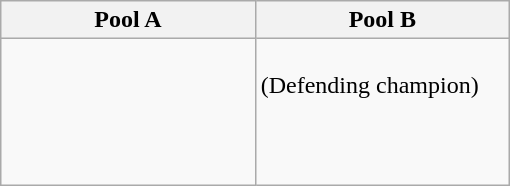<table class=wikitable>
<tr>
<th width=45%>Pool A</th>
<th width=45%>Pool B</th>
</tr>
<tr>
<td><br> <br>
 <br>
 <br>
 <br></td>
<td><br> (Defending champion)<br>
 <br>
 <br>
 <br></td>
</tr>
</table>
